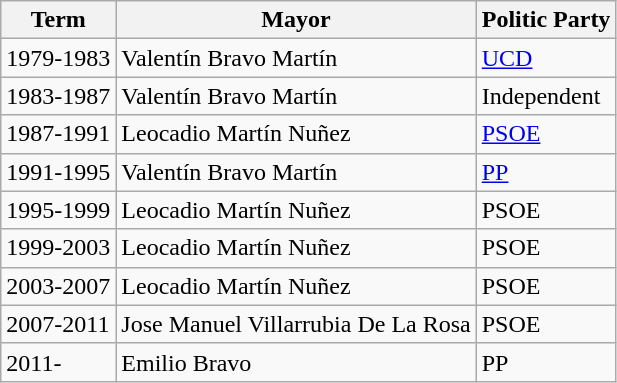<table class="wikitable">
<tr>
<th>Term</th>
<th>Mayor</th>
<th>Politic Party</th>
</tr>
<tr>
<td>1979-1983</td>
<td>Valentín Bravo Martín</td>
<td><a href='#'>UCD</a></td>
</tr>
<tr>
<td>1983-1987</td>
<td>Valentín Bravo Martín</td>
<td>Independent</td>
</tr>
<tr>
<td>1987-1991</td>
<td>Leocadio Martín Nuñez</td>
<td><a href='#'>PSOE</a></td>
</tr>
<tr>
<td>1991-1995</td>
<td>Valentín Bravo Martín</td>
<td><a href='#'>PP</a></td>
</tr>
<tr>
<td>1995-1999</td>
<td>Leocadio Martín Nuñez</td>
<td>PSOE</td>
</tr>
<tr>
<td>1999-2003</td>
<td>Leocadio Martín Nuñez</td>
<td>PSOE</td>
</tr>
<tr>
<td>2003-2007</td>
<td>Leocadio Martín Nuñez</td>
<td>PSOE</td>
</tr>
<tr>
<td>2007-2011</td>
<td>Jose Manuel Villarrubia De La Rosa</td>
<td>PSOE</td>
</tr>
<tr>
<td>2011-</td>
<td>Emilio Bravo</td>
<td>PP</td>
</tr>
</table>
